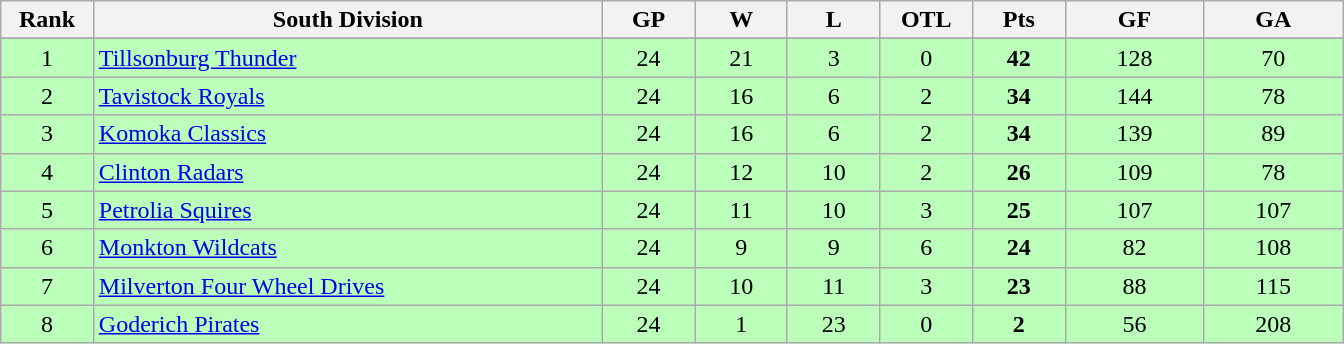<table class="wikitable" style="text-align:center" width:50em">
<tr>
<th bgcolor="#DDDDFF" width="5%">Rank</th>
<th bgcolor="#DDDDFF" width="27.5%">South Division</th>
<th bgcolor="#DDDDFF" width="5%">GP</th>
<th bgcolor="#DDDDFF" width="5%">W</th>
<th bgcolor="#DDDDFF" width="5%">L</th>
<th bgcolor="#DDDDFF" width="5%">OTL</th>
<th bgcolor="#DDDDFF" width="5%">Pts</th>
<th bgcolor="#DDDDFF" width="7.5%">GF</th>
<th bgcolor="#DDDDFF" width="7.5%">GA</th>
</tr>
<tr>
</tr>
<tr bgcolor="#bbffbb">
<td>1</td>
<td align=left><a href='#'>Tillsonburg Thunder</a></td>
<td>24</td>
<td>21</td>
<td>3</td>
<td>0</td>
<td><strong>42</strong></td>
<td>128</td>
<td>70</td>
</tr>
<tr bgcolor="#bbffbb">
<td>2</td>
<td align=left><a href='#'>Tavistock Royals</a></td>
<td>24</td>
<td>16</td>
<td>6</td>
<td>2</td>
<td><strong>34</strong></td>
<td>144</td>
<td>78</td>
</tr>
<tr bgcolor="#bbffbb">
<td>3</td>
<td align=left><a href='#'>Komoka Classics</a></td>
<td>24</td>
<td>16</td>
<td>6</td>
<td>2</td>
<td><strong>34</strong></td>
<td>139</td>
<td>89</td>
</tr>
<tr bgcolor="#bbffbb">
<td>4</td>
<td align=left><a href='#'>Clinton Radars</a></td>
<td>24</td>
<td>12</td>
<td>10</td>
<td>2</td>
<td><strong>26</strong></td>
<td>109</td>
<td>78</td>
</tr>
<tr bgcolor="#bbffbb">
<td>5</td>
<td align=left><a href='#'>Petrolia Squires</a></td>
<td>24</td>
<td>11</td>
<td>10</td>
<td>3</td>
<td><strong>25</strong></td>
<td>107</td>
<td>107</td>
</tr>
<tr bgcolor="#bbffbb">
<td>6</td>
<td align=left><a href='#'>Monkton Wildcats</a></td>
<td>24</td>
<td>9</td>
<td>9</td>
<td>6</td>
<td><strong>24</strong></td>
<td>82</td>
<td>108</td>
</tr>
<tr bgcolor="#bbffbb">
<td>7</td>
<td align=left><a href='#'>Milverton Four Wheel Drives</a></td>
<td>24</td>
<td>10</td>
<td>11</td>
<td>3</td>
<td><strong>23</strong></td>
<td>88</td>
<td>115</td>
</tr>
<tr bgcolor="#bbffbb">
<td>8</td>
<td align=left><a href='#'>Goderich Pirates</a></td>
<td>24</td>
<td>1</td>
<td>23</td>
<td>0</td>
<td><strong>2</strong></td>
<td>56</td>
<td>208</td>
</tr>
</table>
